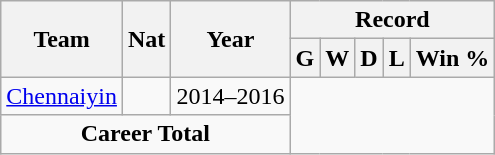<table class="wikitable" style="text-align: center">
<tr>
<th rowspan="2">Team</th>
<th rowspan="2">Nat</th>
<th rowspan="2">Year</th>
<th colspan="5">Record</th>
</tr>
<tr>
<th>G</th>
<th>W</th>
<th>D</th>
<th>L</th>
<th>Win %</th>
</tr>
<tr>
<td align="left"><a href='#'>Chennaiyin</a></td>
<td></td>
<td>2014–2016<br></td>
</tr>
<tr>
<td colspan=3><strong>Career Total</strong><br></td>
</tr>
</table>
